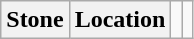<table class="wikitable">
<tr>
<th>Stone</th>
<th>Location</th>
<td></td>
<td></td>
</tr>
</table>
